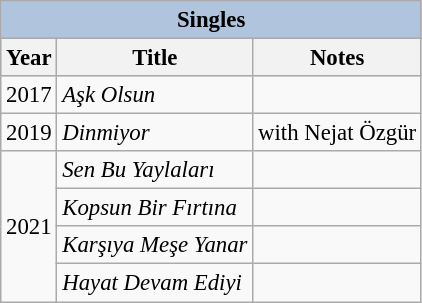<table class="wikitable plainrowheaders sortable" style="margin-right: 0; font-size: 95%;">
<tr bgcolor="#CCCCCC" align="center">
<th colspan="4" style="background: LightSteelBlue;">Singles</th>
</tr>
<tr bgcolor="#CCCCCC" align="center">
<th>Year</th>
<th>Title</th>
<th>Notes</th>
</tr>
<tr>
<td>2017</td>
<td><em>Aşk Olsun</em></td>
<td></td>
</tr>
<tr>
<td>2019</td>
<td><em>Dinmiyor</em></td>
<td>with Nejat Özgür</td>
</tr>
<tr>
<td rowspan="4">2021</td>
<td><em>Sen Bu Yaylaları</em></td>
<td></td>
</tr>
<tr>
<td><em>Kopsun Bir Fırtına</em></td>
<td></td>
</tr>
<tr>
<td><em>Karşıya Meşe Yanar</em></td>
<td></td>
</tr>
<tr>
<td><em>Hayat Devam Ediyi</em></td>
<td></td>
</tr>
</table>
